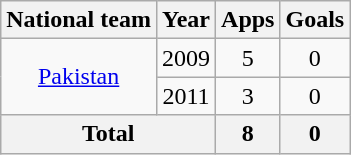<table class="wikitable" style="text-align:center">
<tr>
<th>National team</th>
<th>Year</th>
<th>Apps</th>
<th>Goals</th>
</tr>
<tr>
<td rowspan="2"><a href='#'>Pakistan</a></td>
<td>2009</td>
<td>5</td>
<td>0</td>
</tr>
<tr>
<td>2011</td>
<td>3</td>
<td>0</td>
</tr>
<tr>
<th colspan="2">Total</th>
<th>8</th>
<th>0</th>
</tr>
</table>
